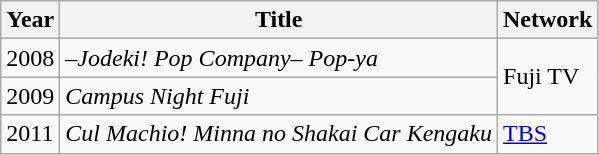<table class="wikitable sortable">
<tr>
<th>Year</th>
<th>Title</th>
<th>Network</th>
</tr>
<tr>
<td>2008</td>
<td><em>–Jodeki! Pop Company– Pop-ya</em></td>
<td rowspan="2">Fuji TV</td>
</tr>
<tr>
<td>2009</td>
<td><em>Campus Night Fuji</em></td>
</tr>
<tr>
<td>2011</td>
<td><em>Cul Machio! Minna no Shakai Car Kengaku</em></td>
<td><a href='#'>TBS</a></td>
</tr>
</table>
